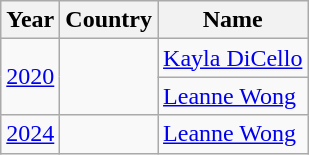<table class="wikitable sortable">
<tr>
<th>Year</th>
<th>Country</th>
<th>Name</th>
</tr>
<tr>
<td rowspan="2"><a href='#'>2020</a></td>
<td rowspan="2"></td>
<td><a href='#'>Kayla DiCello</a></td>
</tr>
<tr>
<td><a href='#'>Leanne Wong</a></td>
</tr>
<tr>
<td><a href='#'>2024</a></td>
<td></td>
<td><a href='#'>Leanne Wong</a></td>
</tr>
</table>
